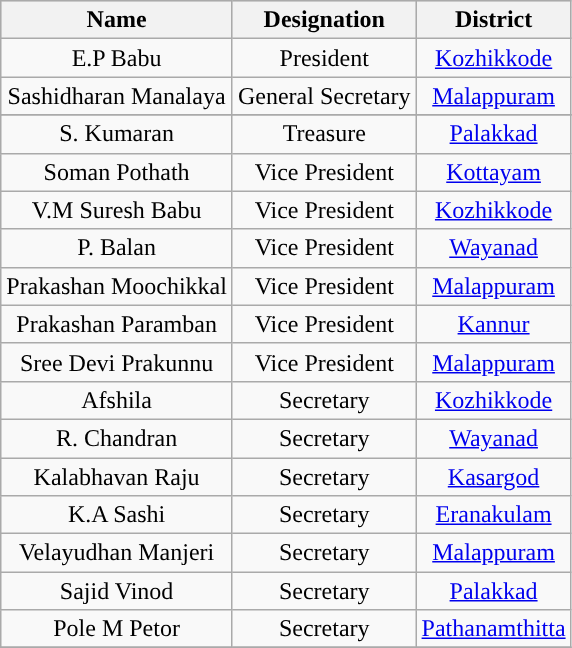<table class=" wikitable">
<tr style="background:#ccc; text-align:center;">
<th>Name</th>
<th>Designation</th>
<th>District</th>
</tr>
<tr style="vertical-align: middle; text-align: center;">
<td>E.P Babu</td>
<td>President</td>
<td><a href='#'>Kozhikkode</a></td>
</tr>
<tr style="vertical-align: middle; text-align: center;">
<td>Sashidharan Manalaya</td>
<td>General Secretary</td>
<td><a href='#'>Malappuram</a></td>
</tr>
<tr style="vertical-align: middle; t">
</tr>
<tr style="vertical-align: middle; text-align: center;">
<td>S. Kumaran</td>
<td>Treasure</td>
<td><a href='#'>Palakkad</a></td>
</tr>
<tr style="vertical-align: middle; text-align: center;">
<td>Soman Pothath</td>
<td>Vice President</td>
<td><a href='#'>Kottayam</a></td>
</tr>
<tr style="vertical-align: middle; text-align: center;">
<td>V.M Suresh Babu</td>
<td>Vice President</td>
<td><a href='#'>Kozhikkode</a></td>
</tr>
<tr style="vertical-align: middle; text-align: center;">
<td>P. Balan</td>
<td>Vice President</td>
<td><a href='#'>Wayanad</a></td>
</tr>
<tr style="vertical-align: middle; text-align: center;">
<td>Prakashan Moochikkal</td>
<td>Vice President</td>
<td><a href='#'>Malappuram</a></td>
</tr>
<tr style="vertical-align: middle; text-align: center;">
<td>Prakashan Paramban</td>
<td>Vice President</td>
<td><a href='#'>Kannur</a></td>
</tr>
<tr style="vertical-align: middle; text-align: center;">
<td>Sree Devi Prakunnu</td>
<td>Vice President</td>
<td><a href='#'>Malappuram</a></td>
</tr>
<tr style="vertical-align: middle; text-align: center;">
<td>Afshila</td>
<td>Secretary</td>
<td><a href='#'>Kozhikkode</a></td>
</tr>
<tr style="vertical-align: middle; text-align: center;">
<td>R. Chandran</td>
<td>Secretary</td>
<td><a href='#'>Wayanad</a></td>
</tr>
<tr style="vertical-align: middle; text-align: center;">
<td>Kalabhavan Raju</td>
<td>Secretary</td>
<td><a href='#'>Kasargod</a></td>
</tr>
<tr style="vertical-align: middle; text-align: center;">
<td>K.A Sashi</td>
<td>Secretary</td>
<td><a href='#'>Eranakulam</a></td>
</tr>
<tr style="vertical-align: middle; text-align: center;">
<td>Velayudhan Manjeri</td>
<td>Secretary</td>
<td><a href='#'>Malappuram</a></td>
</tr>
<tr style="vertical-align: middle; text-align: center;">
<td>Sajid Vinod</td>
<td>Secretary</td>
<td><a href='#'>Palakkad</a></td>
</tr>
<tr style="vertical-align: middle; text-align: center;">
<td>Pole M Petor</td>
<td>Secretary</td>
<td><a href='#'>Pathanamthitta</a></td>
</tr>
<tr style="vertical-align: middle; text-align: center;">
</tr>
</table>
